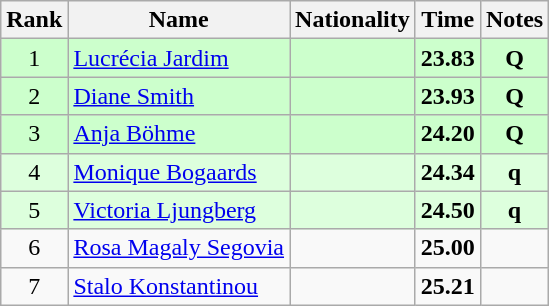<table class="wikitable sortable" style="text-align:center">
<tr>
<th>Rank</th>
<th>Name</th>
<th>Nationality</th>
<th>Time</th>
<th>Notes</th>
</tr>
<tr bgcolor=ccffcc>
<td>1</td>
<td align=left><a href='#'>Lucrécia Jardim</a></td>
<td align=left></td>
<td><strong>23.83</strong></td>
<td><strong>Q</strong></td>
</tr>
<tr bgcolor=ccffcc>
<td>2</td>
<td align=left><a href='#'>Diane Smith</a></td>
<td align=left></td>
<td><strong>23.93</strong></td>
<td><strong>Q</strong></td>
</tr>
<tr bgcolor=ccffcc>
<td>3</td>
<td align=left><a href='#'>Anja Böhme</a></td>
<td align=left></td>
<td><strong>24.20</strong></td>
<td><strong>Q</strong></td>
</tr>
<tr bgcolor=ddffdd>
<td>4</td>
<td align=left><a href='#'>Monique Bogaards</a></td>
<td align=left></td>
<td><strong>24.34</strong></td>
<td><strong>q</strong></td>
</tr>
<tr bgcolor=ddffdd>
<td>5</td>
<td align=left><a href='#'>Victoria Ljungberg</a></td>
<td align=left></td>
<td><strong>24.50</strong></td>
<td><strong>q</strong></td>
</tr>
<tr>
<td>6</td>
<td align=left><a href='#'>Rosa Magaly Segovia</a></td>
<td align=left></td>
<td><strong>25.00</strong></td>
<td></td>
</tr>
<tr>
<td>7</td>
<td align=left><a href='#'>Stalo Konstantinou</a></td>
<td align=left></td>
<td><strong>25.21</strong></td>
<td></td>
</tr>
</table>
